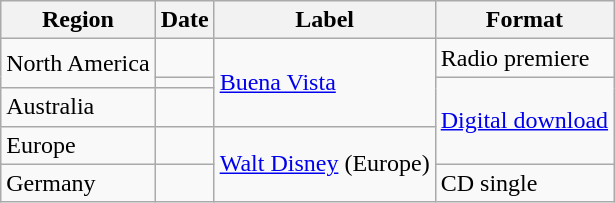<table class="wikitable">
<tr>
<th>Region</th>
<th>Date</th>
<th>Label</th>
<th>Format</th>
</tr>
<tr>
<td rowspan=2>North America</td>
<td></td>
<td rowspan=3><a href='#'>Buena Vista</a></td>
<td>Radio premiere</td>
</tr>
<tr>
<td></td>
<td rowspan=3><a href='#'>Digital download</a></td>
</tr>
<tr>
<td>Australia</td>
<td></td>
</tr>
<tr>
<td>Europe</td>
<td></td>
<td rowspan=2><a href='#'>Walt Disney</a> (Europe)</td>
</tr>
<tr>
<td>Germany</td>
<td></td>
<td>CD single</td>
</tr>
</table>
